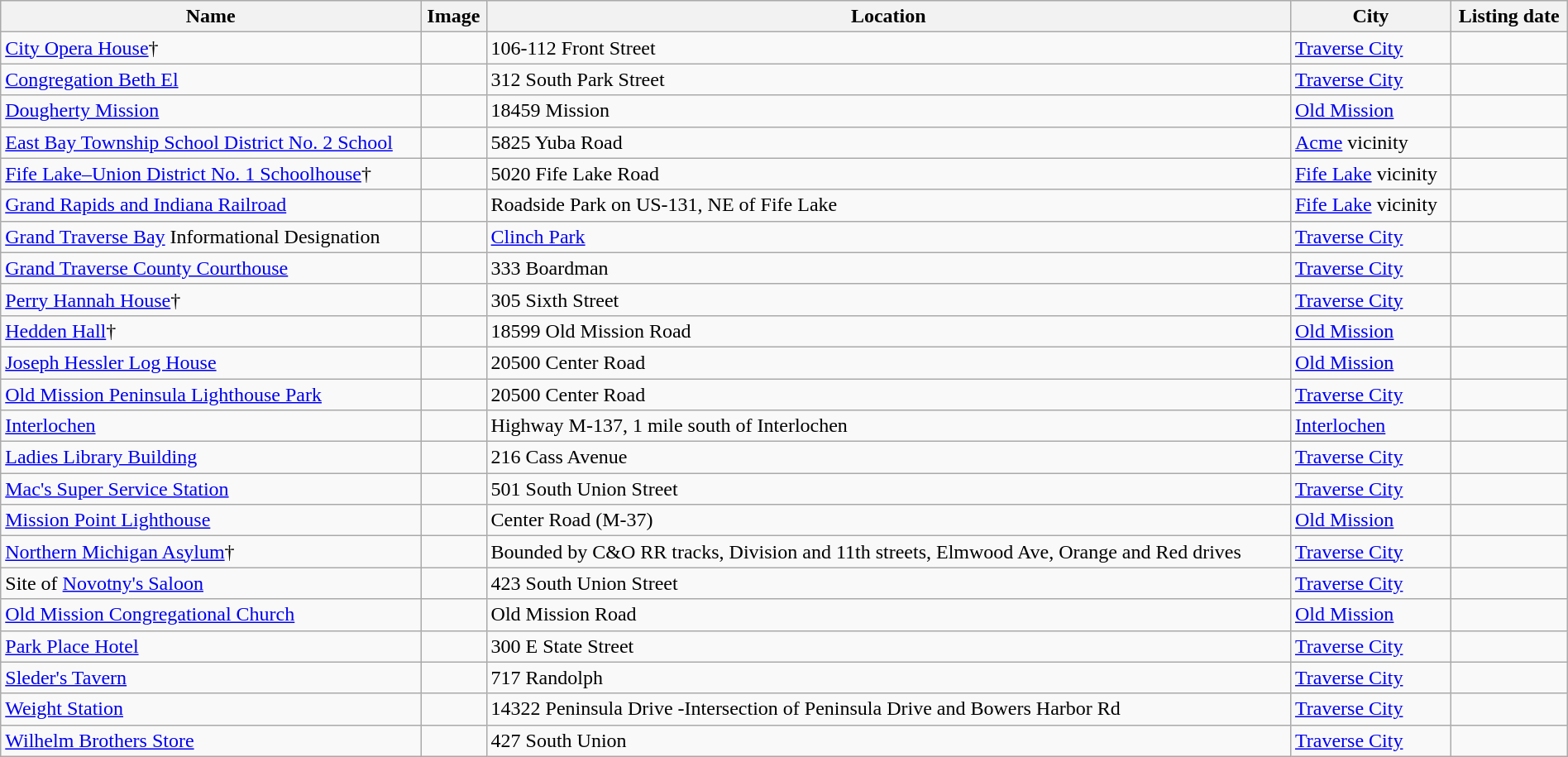<table class="wikitable sortable" style="width:100%">
<tr>
<th>Name</th>
<th>Image</th>
<th>Location</th>
<th>City</th>
<th>Listing date</th>
</tr>
<tr>
<td><a href='#'>City Opera House</a>†</td>
<td></td>
<td>106-112 Front Street</td>
<td><a href='#'>Traverse City</a></td>
<td></td>
</tr>
<tr>
<td><a href='#'>Congregation Beth El</a></td>
<td></td>
<td>312 South Park Street</td>
<td><a href='#'>Traverse City</a></td>
<td></td>
</tr>
<tr>
<td><a href='#'>Dougherty Mission</a></td>
<td></td>
<td>18459 Mission</td>
<td><a href='#'>Old Mission</a></td>
<td></td>
</tr>
<tr>
<td><a href='#'>East Bay Township School District No. 2 School</a></td>
<td></td>
<td>5825 Yuba Road</td>
<td><a href='#'>Acme</a> vicinity</td>
<td></td>
</tr>
<tr>
<td><a href='#'>Fife Lake–Union District No. 1 Schoolhouse</a>†</td>
<td></td>
<td>5020 Fife Lake Road</td>
<td><a href='#'>Fife Lake</a> vicinity</td>
<td></td>
</tr>
<tr>
<td><a href='#'>Grand Rapids and Indiana Railroad</a></td>
<td></td>
<td>Roadside Park on US-131, NE of Fife Lake</td>
<td><a href='#'>Fife Lake</a> vicinity</td>
<td></td>
</tr>
<tr>
<td><a href='#'>Grand Traverse Bay</a> Informational Designation</td>
<td></td>
<td><a href='#'>Clinch Park</a></td>
<td><a href='#'>Traverse City</a></td>
<td></td>
</tr>
<tr>
<td><a href='#'>Grand Traverse County Courthouse</a></td>
<td></td>
<td>333 Boardman</td>
<td><a href='#'>Traverse City</a></td>
<td></td>
</tr>
<tr>
<td><a href='#'>Perry Hannah House</a>†</td>
<td></td>
<td>305 Sixth Street</td>
<td><a href='#'>Traverse City</a></td>
<td></td>
</tr>
<tr>
<td><a href='#'>Hedden Hall</a>†</td>
<td></td>
<td>18599 Old Mission Road</td>
<td><a href='#'>Old Mission</a></td>
<td></td>
</tr>
<tr>
<td><a href='#'>Joseph Hessler Log House</a></td>
<td></td>
<td>20500 Center Road</td>
<td><a href='#'>Old Mission</a></td>
<td></td>
</tr>
<tr>
<td><a href='#'>Old Mission Peninsula Lighthouse Park</a></td>
<td></td>
<td>20500 Center Road</td>
<td><a href='#'>Traverse City</a></td>
<td></td>
</tr>
<tr>
<td><a href='#'>Interlochen</a></td>
<td></td>
<td>Highway M-137, 1 mile south of Interlochen</td>
<td><a href='#'>Interlochen</a></td>
<td></td>
</tr>
<tr>
<td><a href='#'>Ladies Library Building</a></td>
<td></td>
<td>216 Cass Avenue</td>
<td><a href='#'>Traverse City</a></td>
<td></td>
</tr>
<tr>
<td><a href='#'>Mac's Super Service Station</a></td>
<td></td>
<td>501 South Union Street</td>
<td><a href='#'>Traverse City</a></td>
<td></td>
</tr>
<tr>
<td><a href='#'>Mission Point Lighthouse</a></td>
<td></td>
<td>Center Road (M-37)</td>
<td><a href='#'>Old Mission</a></td>
<td></td>
</tr>
<tr>
<td><a href='#'>Northern Michigan Asylum</a>†</td>
<td></td>
<td>Bounded by C&O RR tracks, Division and 11th streets, Elmwood Ave, Orange and Red drives</td>
<td><a href='#'>Traverse City</a></td>
<td></td>
</tr>
<tr>
<td>Site of <a href='#'>Novotny's Saloon</a></td>
<td></td>
<td>423 South Union Street</td>
<td><a href='#'>Traverse City</a></td>
<td></td>
</tr>
<tr>
<td><a href='#'>Old Mission Congregational Church</a></td>
<td></td>
<td>Old Mission Road</td>
<td><a href='#'>Old Mission</a></td>
<td></td>
</tr>
<tr>
<td><a href='#'>Park Place Hotel</a></td>
<td></td>
<td>300 E State Street</td>
<td><a href='#'>Traverse City</a></td>
<td></td>
</tr>
<tr>
<td><a href='#'>Sleder's Tavern</a></td>
<td></td>
<td>717 Randolph</td>
<td><a href='#'>Traverse City</a></td>
<td></td>
</tr>
<tr>
<td><a href='#'>Weight Station</a></td>
<td></td>
<td>14322 Peninsula Drive -Intersection of Peninsula Drive and Bowers Harbor Rd</td>
<td><a href='#'>Traverse City</a></td>
<td></td>
</tr>
<tr>
<td><a href='#'>Wilhelm Brothers Store</a></td>
<td></td>
<td>427 South Union</td>
<td><a href='#'>Traverse City</a></td>
<td></td>
</tr>
</table>
